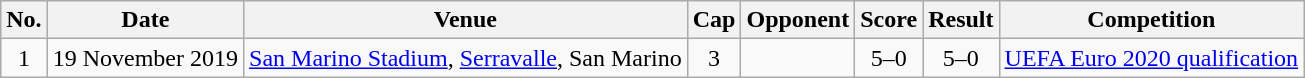<table class="wikitable sortable">
<tr>
<th scope="col">No.</th>
<th scope="col">Date</th>
<th scope="col">Venue</th>
<th scope="col">Cap</th>
<th scope="col">Opponent</th>
<th scope="col">Score</th>
<th scope="col">Result</th>
<th scope="col">Competition</th>
</tr>
<tr>
<td style="text-align:center">1</td>
<td>19 November 2019</td>
<td><a href='#'>San Marino Stadium</a>, <a href='#'>Serravalle</a>, San Marino</td>
<td style="text-align:center">3</td>
<td></td>
<td style="text-align:center">5–0</td>
<td style="text-align:center">5–0</td>
<td><a href='#'>UEFA Euro 2020 qualification</a></td>
</tr>
</table>
